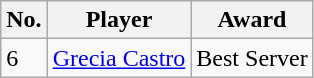<table class="wikitable style="border: none; width:65%">
<tr>
<th>No.</th>
<th>Player</th>
<th>Award</th>
</tr>
<tr>
<td style="white-space: nowrap;">6</td>
<td style="white-space: nowrap;"><a href='#'>Grecia Castro</a> <strong></strong></td>
<td style="white-space: nowrap;">Best Server</td>
</tr>
</table>
